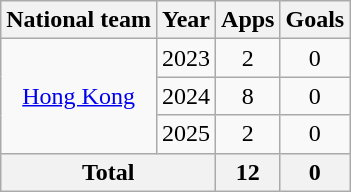<table class="wikitable" style="text-align:center">
<tr>
<th>National team</th>
<th>Year</th>
<th>Apps</th>
<th>Goals</th>
</tr>
<tr>
<td rowspan="3"><a href='#'>Hong Kong</a></td>
<td>2023</td>
<td>2</td>
<td>0</td>
</tr>
<tr>
<td>2024</td>
<td>8</td>
<td>0</td>
</tr>
<tr>
<td>2025</td>
<td>2</td>
<td>0</td>
</tr>
<tr>
<th colspan="2">Total</th>
<th>12</th>
<th>0</th>
</tr>
</table>
